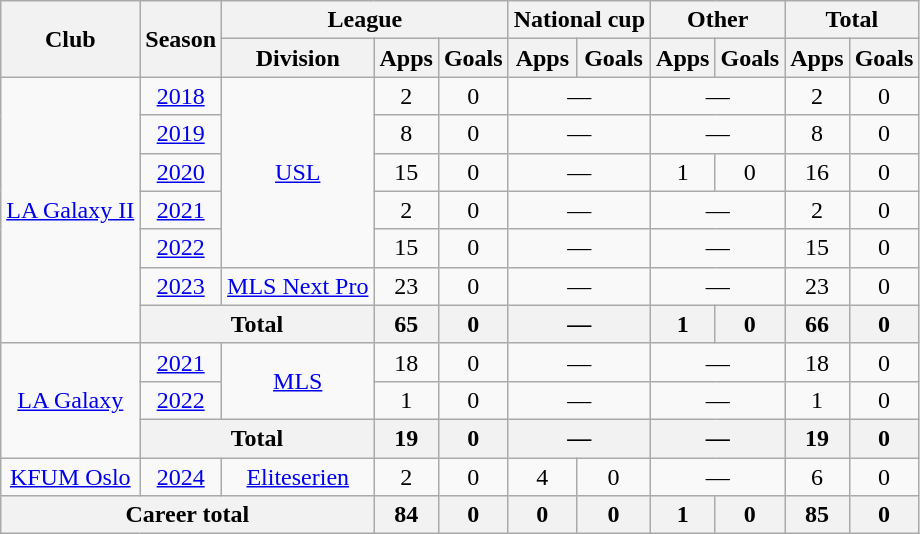<table class="wikitable" style="text-align: center;">
<tr>
<th rowspan=2>Club</th>
<th rowspan=2>Season</th>
<th colspan=3>League</th>
<th colspan=2>National cup</th>
<th colspan=2>Other</th>
<th colspan=2>Total</th>
</tr>
<tr>
<th>Division</th>
<th>Apps</th>
<th>Goals</th>
<th>Apps</th>
<th>Goals</th>
<th>Apps</th>
<th>Goals</th>
<th>Apps</th>
<th>Goals</th>
</tr>
<tr>
<td rowspan=7><a href='#'>LA Galaxy II</a></td>
<td><a href='#'>2018</a></td>
<td rowspan=5><a href='#'>USL</a></td>
<td>2</td>
<td>0</td>
<td colspan=2>—</td>
<td colspan=2>—</td>
<td>2</td>
<td>0</td>
</tr>
<tr>
<td><a href='#'>2019</a></td>
<td>8</td>
<td>0</td>
<td colspan=2>—</td>
<td colspan=2>—</td>
<td>8</td>
<td>0</td>
</tr>
<tr>
<td><a href='#'>2020</a></td>
<td>15</td>
<td>0</td>
<td colspan=2>—</td>
<td>1</td>
<td>0</td>
<td>16</td>
<td>0</td>
</tr>
<tr>
<td><a href='#'>2021</a></td>
<td>2</td>
<td>0</td>
<td colspan=2>—</td>
<td colspan=2>—</td>
<td>2</td>
<td>0</td>
</tr>
<tr>
<td><a href='#'>2022</a></td>
<td>15</td>
<td>0</td>
<td colspan=2>—</td>
<td colspan=2>—</td>
<td>15</td>
<td>0</td>
</tr>
<tr>
<td><a href='#'>2023</a></td>
<td><a href='#'>MLS Next Pro</a></td>
<td>23</td>
<td>0</td>
<td colspan=2>—</td>
<td colspan=2>—</td>
<td>23</td>
<td>0</td>
</tr>
<tr>
<th colspan=2>Total</th>
<th>65</th>
<th>0</th>
<th colspan=2>—</th>
<th>1</th>
<th>0</th>
<th>66</th>
<th>0</th>
</tr>
<tr>
<td rowspan=3><a href='#'>LA Galaxy</a></td>
<td><a href='#'>2021</a></td>
<td rowspan=2><a href='#'>MLS</a></td>
<td>18</td>
<td>0</td>
<td colspan=2>—</td>
<td colspan=2>—</td>
<td>18</td>
<td>0</td>
</tr>
<tr>
<td><a href='#'>2022</a></td>
<td>1</td>
<td>0</td>
<td colspan=2>—</td>
<td colspan=2>—</td>
<td>1</td>
<td>0</td>
</tr>
<tr>
<th colspan=2>Total</th>
<th>19</th>
<th>0</th>
<th colspan=2>—</th>
<th colspan=2>—</th>
<th>19</th>
<th>0</th>
</tr>
<tr>
<td><a href='#'>KFUM Oslo</a></td>
<td><a href='#'>2024</a></td>
<td><a href='#'>Eliteserien</a></td>
<td>2</td>
<td>0</td>
<td>4</td>
<td>0</td>
<td colspan=2>—</td>
<td>6</td>
<td>0</td>
</tr>
<tr>
<th colspan="3">Career total</th>
<th>84</th>
<th>0</th>
<th>0</th>
<th>0</th>
<th>1</th>
<th>0</th>
<th>85</th>
<th>0</th>
</tr>
</table>
